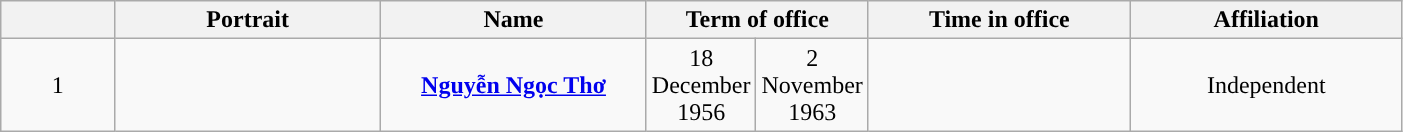<table class="wikitable" width=74%>
<tr>
<th scope="col" style="width:5em;"></th>
<th scope="col" style="width:12em;">Portrait</th>
<th scope="col" style="width:12em;">Name<br></th>
<th colspan="2" scope="col" style="width:12em;">Term of office</th>
<th scope="col" style="width:12em;">Time in office</th>
<th scope="col" style="width:12em;">Affiliation</th>
</tr>
<tr>
<td align="center" style="background: ">1</td>
<td align="center"></td>
<td align="center" scope="row" style="font-weight:normal;"><strong><a href='#'>Nguyễn Ngọc Thơ</a></strong><br></td>
<td align="center">18 December 1956</td>
<td align="center">2 November 1963</td>
<td align="center"></td>
<td align="center">Independent</td>
</tr>
</table>
